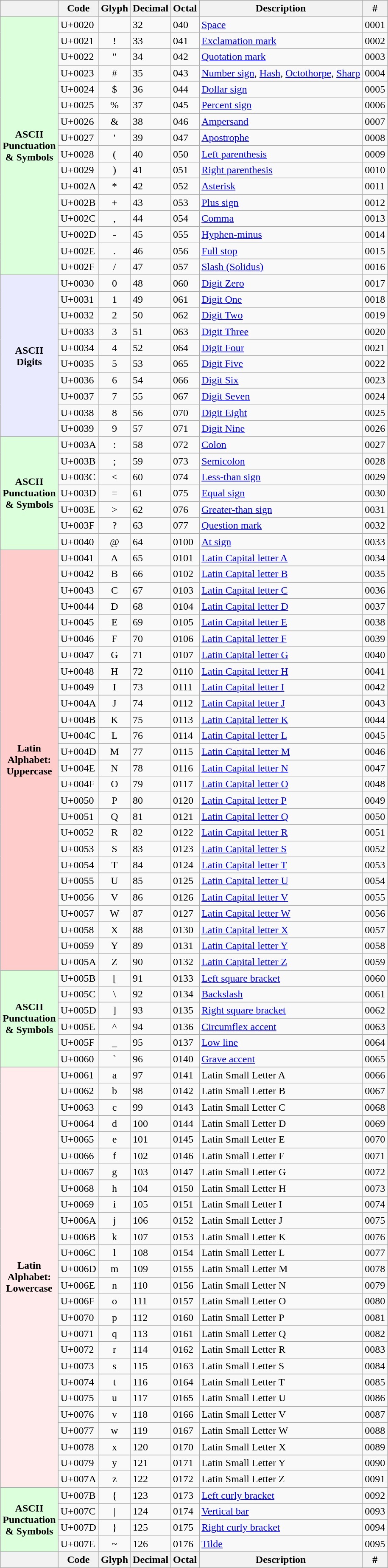<table class="wikitable sortable collapsible" id="Table_Basic_Latin">
<tr>
<th></th>
<th>Code</th>
<th>Glyph</th>
<th>Decimal</th>
<th>Octal</th>
<th>Description</th>
<th>#</th>
</tr>
<tr>
<td align="center" rowspan=16 style="background: #dcffdc;"><strong>ASCII<br>Punctuation<br>& Symbols</strong></td>
<td>U+0020</td>
<td align="center"><code> </code></td>
<td>32</td>
<td>040</td>
<td><a href='#'>Space</a></td>
<td>0001</td>
</tr>
<tr>
<td>U+0021</td>
<td align="center">!</td>
<td>33</td>
<td>041</td>
<td><a href='#'>Exclamation mark</a></td>
<td>0002</td>
</tr>
<tr>
<td>U+0022</td>
<td align="center">"</td>
<td>34</td>
<td>042</td>
<td><a href='#'>Quotation mark</a></td>
<td>0003</td>
</tr>
<tr>
<td>U+0023</td>
<td align="center">#</td>
<td>35</td>
<td>043</td>
<td><a href='#'>Number sign</a>, <a href='#'>Hash</a>, <a href='#'>Octothorpe</a>, <a href='#'>Sharp</a></td>
<td>0004</td>
</tr>
<tr>
<td>U+0024</td>
<td align="center">$</td>
<td>36</td>
<td>044</td>
<td><a href='#'>Dollar sign</a></td>
<td>0005</td>
</tr>
<tr>
<td>U+0025</td>
<td align="center">%</td>
<td>37</td>
<td>045</td>
<td><a href='#'>Percent sign</a></td>
<td>0006</td>
</tr>
<tr>
<td>U+0026</td>
<td align="center">&</td>
<td>38</td>
<td>046</td>
<td><a href='#'>Ampersand</a></td>
<td>0007</td>
</tr>
<tr>
<td>U+0027</td>
<td align="center">'</td>
<td>39</td>
<td>047</td>
<td><a href='#'>Apostrophe</a></td>
<td>0008</td>
</tr>
<tr>
<td>U+0028</td>
<td align="center">(</td>
<td>40</td>
<td>050</td>
<td><a href='#'>Left parenthesis</a></td>
<td>0009</td>
</tr>
<tr>
<td>U+0029</td>
<td align="center">)</td>
<td>41</td>
<td>051</td>
<td><a href='#'>Right parenthesis</a></td>
<td>0010</td>
</tr>
<tr>
<td>U+002A</td>
<td align="center">*</td>
<td>42</td>
<td>052</td>
<td><a href='#'>Asterisk</a></td>
<td>0011</td>
</tr>
<tr>
<td>U+002B</td>
<td align="center">+</td>
<td>43</td>
<td>053</td>
<td><a href='#'>Plus sign</a></td>
<td>0012</td>
</tr>
<tr>
<td>U+002C</td>
<td align="center">,</td>
<td>44</td>
<td>054</td>
<td><a href='#'>Comma</a></td>
<td>0013</td>
</tr>
<tr>
<td>U+002D</td>
<td align="center">-</td>
<td>45</td>
<td>055</td>
<td><a href='#'>Hyphen-minus</a></td>
<td>0014</td>
</tr>
<tr>
<td>U+002E</td>
<td align="center">.</td>
<td>46</td>
<td>056</td>
<td><a href='#'>Full stop</a></td>
<td>0015</td>
</tr>
<tr>
<td>U+002F</td>
<td align="center">/</td>
<td>47</td>
<td>057</td>
<td><a href='#'>Slash (Solidus)</a></td>
<td>0016</td>
</tr>
<tr>
<td align="center" rowspan=10 style="background: #eaeaff;"><strong>ASCII<br>Digits</strong></td>
<td>U+0030</td>
<td align="center">0</td>
<td>48</td>
<td>060</td>
<td><a href='#'>Digit Zero</a></td>
<td>0017</td>
</tr>
<tr>
<td>U+0031</td>
<td align="center">1</td>
<td>49</td>
<td>061</td>
<td><a href='#'>Digit One</a></td>
<td>0018</td>
</tr>
<tr>
<td>U+0032</td>
<td align="center">2</td>
<td>50</td>
<td>062</td>
<td><a href='#'>Digit Two</a></td>
<td>0019</td>
</tr>
<tr>
<td>U+0033</td>
<td align="center">3</td>
<td>51</td>
<td>063</td>
<td><a href='#'>Digit Three</a></td>
<td>0020</td>
</tr>
<tr>
<td>U+0034</td>
<td align="center">4</td>
<td>52</td>
<td>064</td>
<td><a href='#'>Digit Four</a></td>
<td>0021</td>
</tr>
<tr>
<td>U+0035</td>
<td align="center">5</td>
<td>53</td>
<td>065</td>
<td><a href='#'>Digit Five</a></td>
<td>0022</td>
</tr>
<tr>
<td>U+0036</td>
<td align="center">6</td>
<td>54</td>
<td>066</td>
<td><a href='#'>Digit Six</a></td>
<td>0023</td>
</tr>
<tr>
<td>U+0037</td>
<td align="center">7</td>
<td>55</td>
<td>067</td>
<td><a href='#'>Digit Seven</a></td>
<td>0024</td>
</tr>
<tr>
<td>U+0038</td>
<td align="center">8</td>
<td>56</td>
<td>070</td>
<td><a href='#'>Digit Eight</a></td>
<td>0025</td>
</tr>
<tr>
<td>U+0039</td>
<td align="center">9</td>
<td>57</td>
<td>071</td>
<td><a href='#'>Digit Nine</a></td>
<td>0026</td>
</tr>
<tr>
<td align="center" rowspan=7 style="background: #dcffdc;"><strong>ASCII<br>Punctuation<br>& Symbols</strong></td>
<td>U+003A</td>
<td align="center">:</td>
<td>58</td>
<td>072</td>
<td><a href='#'>Colon</a></td>
<td>0027</td>
</tr>
<tr>
<td>U+003B</td>
<td align="center">;</td>
<td>59</td>
<td>073</td>
<td><a href='#'>Semicolon</a></td>
<td>0028</td>
</tr>
<tr>
<td>U+003C</td>
<td align="center"><</td>
<td>60</td>
<td>074</td>
<td><a href='#'>Less-than sign</a></td>
<td>0029</td>
</tr>
<tr>
<td>U+003D</td>
<td align="center">=</td>
<td>61</td>
<td>075</td>
<td><a href='#'>Equal sign</a></td>
<td>0030</td>
</tr>
<tr>
<td>U+003E</td>
<td align="center">></td>
<td>62</td>
<td>076</td>
<td><a href='#'>Greater-than sign</a></td>
<td>0031</td>
</tr>
<tr>
<td>U+003F</td>
<td align="center">?</td>
<td>63</td>
<td>077</td>
<td><a href='#'>Question mark</a></td>
<td>0032</td>
</tr>
<tr>
<td>U+0040</td>
<td align="center">@</td>
<td>64</td>
<td>0100</td>
<td><a href='#'>At sign</a></td>
<td>0033</td>
</tr>
<tr>
<td align="center" rowspan=26 style="background: #ffcccc;"><strong>Latin<br>Alphabet:<br>Uppercase</strong></td>
<td>U+0041</td>
<td align="center">A</td>
<td>65</td>
<td>0101</td>
<td><a href='#'>Latin Capital letter A</a></td>
<td>0034</td>
</tr>
<tr>
<td>U+0042</td>
<td align="center">B</td>
<td>66</td>
<td>0102</td>
<td><a href='#'>Latin Capital letter B</a></td>
<td>0035</td>
</tr>
<tr>
<td>U+0043</td>
<td align="center">C</td>
<td>67</td>
<td>0103</td>
<td><a href='#'>Latin Capital letter C</a></td>
<td>0036</td>
</tr>
<tr>
<td>U+0044</td>
<td align="center">D</td>
<td>68</td>
<td>0104</td>
<td><a href='#'>Latin Capital letter D</a></td>
<td>0037</td>
</tr>
<tr>
<td>U+0045</td>
<td align="center">E</td>
<td>69</td>
<td>0105</td>
<td><a href='#'>Latin Capital letter E</a></td>
<td>0038</td>
</tr>
<tr>
<td>U+0046</td>
<td align="center">F</td>
<td>70</td>
<td>0106</td>
<td><a href='#'>Latin Capital letter F</a></td>
<td>0039</td>
</tr>
<tr>
<td>U+0047</td>
<td align="center">G</td>
<td>71</td>
<td>0107</td>
<td><a href='#'>Latin Capital letter G</a></td>
<td>0040</td>
</tr>
<tr>
<td>U+0048</td>
<td align="center">H</td>
<td>72</td>
<td>0110</td>
<td><a href='#'>Latin Capital letter H</a></td>
<td>0041</td>
</tr>
<tr>
<td>U+0049</td>
<td align="center">I</td>
<td>73</td>
<td>0111</td>
<td><a href='#'>Latin Capital letter I</a></td>
<td>0042</td>
</tr>
<tr>
<td>U+004A</td>
<td align="center">J</td>
<td>74</td>
<td>0112</td>
<td><a href='#'>Latin Capital letter J</a></td>
<td>0043</td>
</tr>
<tr>
<td>U+004B</td>
<td align="center">K</td>
<td>75</td>
<td>0113</td>
<td><a href='#'>Latin Capital letter K</a></td>
<td>0044</td>
</tr>
<tr>
<td>U+004C</td>
<td align="center">L</td>
<td>76</td>
<td>0114</td>
<td><a href='#'>Latin Capital letter L</a></td>
<td>0045</td>
</tr>
<tr>
<td>U+004D</td>
<td align="center">M</td>
<td>77</td>
<td>0115</td>
<td><a href='#'>Latin Capital letter M</a></td>
<td>0046</td>
</tr>
<tr>
<td>U+004E</td>
<td align="center">N</td>
<td>78</td>
<td>0116</td>
<td><a href='#'>Latin Capital letter N</a></td>
<td>0047</td>
</tr>
<tr>
<td>U+004F</td>
<td align="center">O</td>
<td>79</td>
<td>0117</td>
<td><a href='#'>Latin Capital letter O</a></td>
<td>0048</td>
</tr>
<tr>
<td>U+0050</td>
<td align="center">P</td>
<td>80</td>
<td>0120</td>
<td><a href='#'>Latin Capital letter P</a></td>
<td>0049</td>
</tr>
<tr>
<td>U+0051</td>
<td align="center">Q</td>
<td>81</td>
<td>0121</td>
<td><a href='#'>Latin Capital letter Q</a></td>
<td>0050</td>
</tr>
<tr>
<td>U+0052</td>
<td align="center">R</td>
<td>82</td>
<td>0122</td>
<td><a href='#'>Latin Capital letter R</a></td>
<td>0051</td>
</tr>
<tr>
<td>U+0053</td>
<td align="center">S</td>
<td>83</td>
<td>0123</td>
<td><a href='#'>Latin Capital letter S</a></td>
<td>0052</td>
</tr>
<tr>
<td>U+0054</td>
<td align="center">T</td>
<td>84</td>
<td>0124</td>
<td><a href='#'>Latin Capital letter T</a></td>
<td>0053</td>
</tr>
<tr>
<td>U+0055</td>
<td align="center">U</td>
<td>85</td>
<td>0125</td>
<td><a href='#'>Latin Capital letter U</a></td>
<td>0054</td>
</tr>
<tr>
<td>U+0056</td>
<td align="center">V</td>
<td>86</td>
<td>0126</td>
<td><a href='#'>Latin Capital letter V</a></td>
<td>0055</td>
</tr>
<tr>
<td>U+0057</td>
<td align="center">W</td>
<td>87</td>
<td>0127</td>
<td><a href='#'>Latin Capital letter W</a></td>
<td>0056</td>
</tr>
<tr>
<td>U+0058</td>
<td align="center">X</td>
<td>88</td>
<td>0130</td>
<td><a href='#'>Latin Capital letter X</a></td>
<td>0057</td>
</tr>
<tr>
<td>U+0059</td>
<td align="center">Y</td>
<td>89</td>
<td>0131</td>
<td><a href='#'>Latin Capital letter Y</a></td>
<td>0058</td>
</tr>
<tr>
<td>U+005A</td>
<td align="center">Z</td>
<td>90</td>
<td>0132</td>
<td><a href='#'>Latin Capital letter Z</a></td>
<td>0059</td>
</tr>
<tr>
<td align="center" rowspan=6 style="background: #dcffdc;"><strong>ASCII<br>Punctuation<br>& Symbols</strong></td>
<td>U+005B</td>
<td align="center">&#91;</td>
<td>91</td>
<td>0133</td>
<td><a href='#'>Left square bracket</a></td>
<td>0060</td>
</tr>
<tr>
<td>U+005C</td>
<td align="center">\</td>
<td>92</td>
<td>0134</td>
<td><a href='#'>Backslash</a></td>
<td>0061</td>
</tr>
<tr>
<td>U+005D</td>
<td align="center">&#93;</td>
<td>93</td>
<td>0135</td>
<td><a href='#'>Right square bracket</a></td>
<td>0062</td>
</tr>
<tr>
<td>U+005E</td>
<td align="center">^</td>
<td>94</td>
<td>0136</td>
<td><a href='#'>Circumflex accent</a></td>
<td>0063</td>
</tr>
<tr>
<td>U+005F</td>
<td align="center">_</td>
<td>95</td>
<td>0137</td>
<td><a href='#'>Low line</a></td>
<td>0064</td>
</tr>
<tr>
<td>U+0060</td>
<td align="center">`</td>
<td>96</td>
<td>0140</td>
<td><a href='#'>Grave accent</a></td>
<td>0065</td>
</tr>
<tr>
<td align="center" rowspan=26 style="background: #ffebeb;"><strong>Latin<br>Alphabet:<br>Lowercase</strong></td>
<td>U+0061</td>
<td align="center">a</td>
<td>97</td>
<td>0141</td>
<td>Latin Small Letter A</td>
<td>0066</td>
</tr>
<tr>
<td>U+0062</td>
<td align="center">b</td>
<td>98</td>
<td>0142</td>
<td>Latin Small Letter B</td>
<td>0067</td>
</tr>
<tr>
<td>U+0063</td>
<td align="center">c</td>
<td>99</td>
<td>0143</td>
<td>Latin Small Letter C</td>
<td>0068</td>
</tr>
<tr>
<td>U+0064</td>
<td align="center">d</td>
<td>100</td>
<td>0144</td>
<td>Latin Small Letter D</td>
<td>0069</td>
</tr>
<tr>
<td>U+0065</td>
<td align="center">e</td>
<td>101</td>
<td>0145</td>
<td>Latin Small Letter E</td>
<td>0070</td>
</tr>
<tr>
<td>U+0066</td>
<td align="center">f</td>
<td>102</td>
<td>0146</td>
<td>Latin Small Letter F</td>
<td>0071</td>
</tr>
<tr>
<td>U+0067</td>
<td align="center">g</td>
<td>103</td>
<td>0147</td>
<td>Latin Small Letter G</td>
<td>0072</td>
</tr>
<tr>
<td>U+0068</td>
<td align="center">h</td>
<td>104</td>
<td>0150</td>
<td>Latin Small Letter H</td>
<td>0073</td>
</tr>
<tr>
<td>U+0069</td>
<td align="center">i</td>
<td>105</td>
<td>0151</td>
<td>Latin Small Letter I</td>
<td>0074</td>
</tr>
<tr>
<td>U+006A</td>
<td align="center">j</td>
<td>106</td>
<td>0152</td>
<td>Latin Small Letter J</td>
<td>0075</td>
</tr>
<tr>
<td>U+006B</td>
<td align="center">k</td>
<td>107</td>
<td>0153</td>
<td>Latin Small Letter K</td>
<td>0076</td>
</tr>
<tr>
<td>U+006C</td>
<td align="center">l</td>
<td>108</td>
<td>0154</td>
<td>Latin Small Letter L</td>
<td>0077</td>
</tr>
<tr>
<td>U+006D</td>
<td align="center">m</td>
<td>109</td>
<td>0155</td>
<td>Latin Small Letter M</td>
<td>0078</td>
</tr>
<tr>
<td>U+006E</td>
<td align="center">n</td>
<td>110</td>
<td>0156</td>
<td>Latin Small Letter N</td>
<td>0079</td>
</tr>
<tr>
<td>U+006F</td>
<td align="center">o</td>
<td>111</td>
<td>0157</td>
<td>Latin Small Letter O</td>
<td>0080</td>
</tr>
<tr>
<td>U+0070</td>
<td align="center">p</td>
<td>112</td>
<td>0160</td>
<td>Latin Small Letter P</td>
<td>0081</td>
</tr>
<tr>
<td>U+0071</td>
<td align="center">q</td>
<td>113</td>
<td>0161</td>
<td>Latin Small Letter Q</td>
<td>0082</td>
</tr>
<tr>
<td>U+0072</td>
<td align="center">r</td>
<td>114</td>
<td>0162</td>
<td>Latin Small Letter R</td>
<td>0083</td>
</tr>
<tr>
<td>U+0073</td>
<td align="center">s</td>
<td>115</td>
<td>0163</td>
<td>Latin Small Letter S</td>
<td>0084</td>
</tr>
<tr>
<td>U+0074</td>
<td align="center">t</td>
<td>116</td>
<td>0164</td>
<td>Latin Small Letter T</td>
<td>0085</td>
</tr>
<tr>
<td>U+0075</td>
<td align="center">u</td>
<td>117</td>
<td>0165</td>
<td>Latin Small Letter U</td>
<td>0086</td>
</tr>
<tr>
<td>U+0076</td>
<td align="center">v</td>
<td>118</td>
<td>0166</td>
<td>Latin Small Letter V</td>
<td>0087</td>
</tr>
<tr>
<td>U+0077</td>
<td align="center">w</td>
<td>119</td>
<td>0167</td>
<td>Latin Small Letter W</td>
<td>0088</td>
</tr>
<tr>
<td>U+0078</td>
<td align="center">x</td>
<td>120</td>
<td>0170</td>
<td>Latin Small Letter X</td>
<td>0089</td>
</tr>
<tr>
<td>U+0079</td>
<td align="center">y</td>
<td>121</td>
<td>0171</td>
<td>Latin Small Letter Y</td>
<td>0090</td>
</tr>
<tr>
<td>U+007A</td>
<td align="center">z</td>
<td>122</td>
<td>0172</td>
<td>Latin Small Letter Z</td>
<td>0091</td>
</tr>
<tr>
<td align="center" rowspan=4 style="background: #dcffdc;"><strong>ASCII<br>Punctuation<br>& Symbols</strong></td>
<td>U+007B</td>
<td align="center">{</td>
<td>123</td>
<td>0173</td>
<td><a href='#'>Left curly bracket</a></td>
<td>0092</td>
</tr>
<tr>
<td>U+007C</td>
<td align="center">&#124;</td>
<td>124</td>
<td>0174</td>
<td><a href='#'>Vertical bar</a></td>
<td>0093</td>
</tr>
<tr>
<td>U+007D</td>
<td align="center">&#125;</td>
<td>125</td>
<td>0175</td>
<td><a href='#'>Right curly bracket</a></td>
<td>0094</td>
</tr>
<tr>
<td>U+007E</td>
<td align="center">~</td>
<td>126</td>
<td>0176</td>
<td><a href='#'>Tilde</a></td>
<td>0095</td>
</tr>
<tr class="nosort">
<th></th>
<th>Code</th>
<th>Glyph</th>
<th>Decimal</th>
<th>Octal</th>
<th>Description</th>
<th>#</th>
</tr>
</table>
